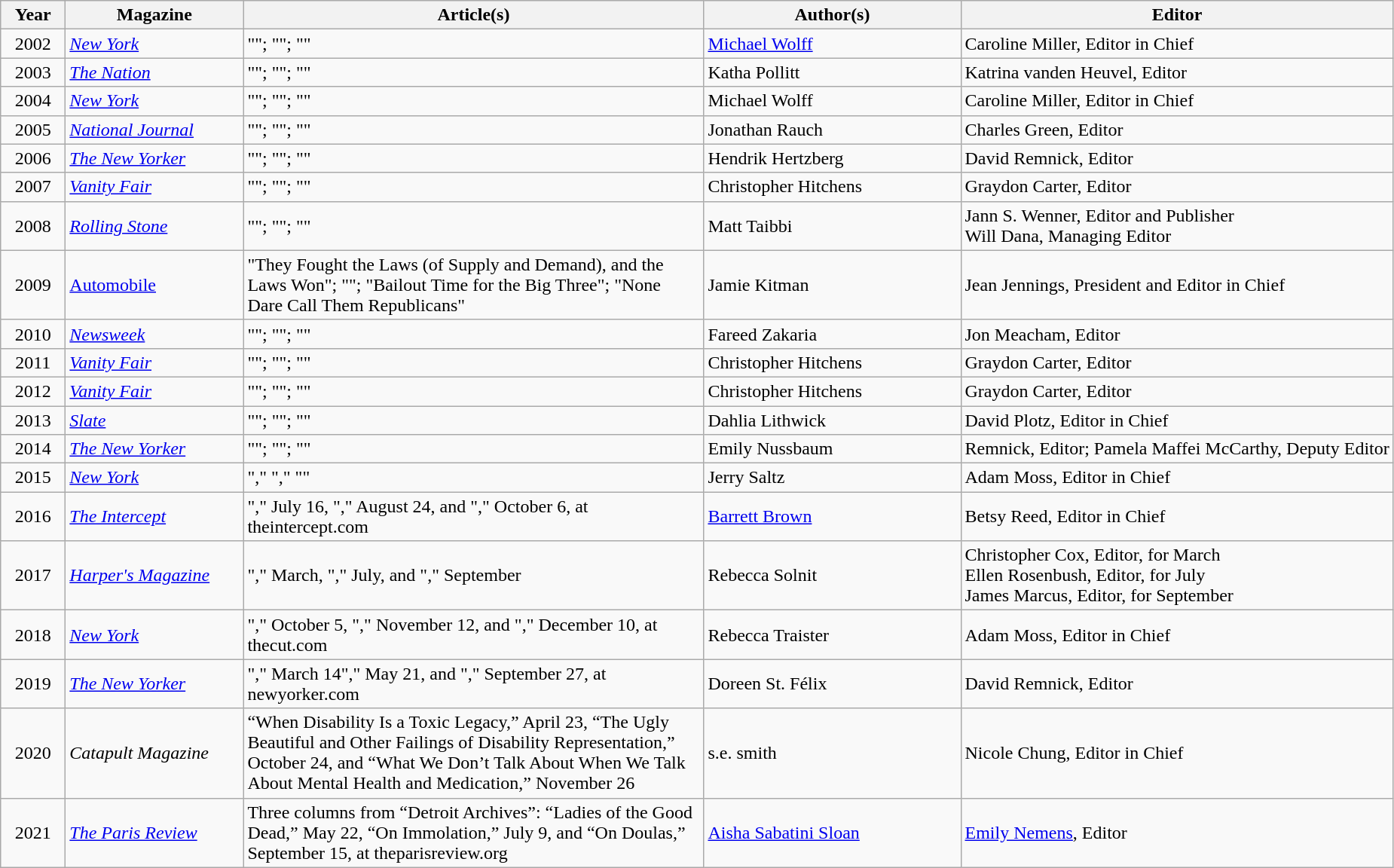<table class="sortable wikitable plainrowheaders">
<tr>
<th scope="col" style="width:50px;">Year</th>
<th scope="col" style="width:150px;">Magazine</th>
<th scope="col" style="width:400px;">Article(s)</th>
<th scope="col" style="width:220px;">Author(s)</th>
<th>Editor</th>
</tr>
<tr>
<td align="center">2002</td>
<td scope="row"><em><a href='#'>New York</a></em></td>
<td>""; ""; ""</td>
<td><a href='#'>Michael Wolff</a></td>
<td>Caroline Miller, Editor in Chief</td>
</tr>
<tr>
<td align="center">2003</td>
<td scope="row"><em><a href='#'>The Nation</a></em></td>
<td>""; ""; ""</td>
<td>Katha Pollitt</td>
<td>Katrina vanden Heuvel, Editor</td>
</tr>
<tr>
<td align="center">2004</td>
<td scope="row"><em><a href='#'>New York</a></em></td>
<td>""; ""; ""</td>
<td>Michael Wolff</td>
<td>Caroline Miller, Editor in Chief</td>
</tr>
<tr>
<td align="center">2005</td>
<td scope="row"><em><a href='#'>National Journal</a></em></td>
<td>""; ""; ""</td>
<td>Jonathan Rauch</td>
<td>Charles Green, Editor</td>
</tr>
<tr>
<td align="center">2006</td>
<td scope="row"><em><a href='#'>The New Yorker</a></em></td>
<td>""; ""; ""</td>
<td>Hendrik Hertzberg</td>
<td>David Remnick, Editor</td>
</tr>
<tr>
<td align="center">2007</td>
<td scope="row"><em><a href='#'>Vanity Fair</a></em></td>
<td>""; ""; ""</td>
<td>Christopher Hitchens</td>
<td>Graydon Carter, Editor</td>
</tr>
<tr>
<td align="center">2008</td>
<td scope="row"><em><a href='#'>Rolling Stone</a></em></td>
<td>""; ""; ""</td>
<td>Matt Taibbi</td>
<td>Jann S. Wenner, Editor and Publisher<br>Will Dana, Managing Editor</td>
</tr>
<tr>
<td align="center">2009</td>
<td scope="row"><a href='#'>Automobile</a></td>
<td>"They Fought the Laws (of Supply and Demand), and the Laws Won"; ""; "Bailout Time for the Big Three"; "None Dare Call Them Republicans"</td>
<td>Jamie Kitman</td>
<td>Jean Jennings, President and Editor in Chief</td>
</tr>
<tr>
<td align="center">2010</td>
<td scope="row"><em><a href='#'>Newsweek</a></em></td>
<td>""; ""; ""</td>
<td>Fareed Zakaria</td>
<td>Jon Meacham, Editor</td>
</tr>
<tr>
<td align="center">2011</td>
<td scope="row"><em><a href='#'>Vanity Fair</a></em></td>
<td>""; ""; ""</td>
<td>Christopher Hitchens</td>
<td>Graydon Carter, Editor</td>
</tr>
<tr>
<td align="center">2012</td>
<td scope="row"><em><a href='#'>Vanity Fair</a></em></td>
<td>""; ""; ""</td>
<td>Christopher Hitchens</td>
<td>Graydon Carter, Editor</td>
</tr>
<tr>
<td align="center">2013</td>
<td scope="row"><em><a href='#'>Slate</a></em></td>
<td>""; ""; ""</td>
<td>Dahlia Lithwick</td>
<td>David Plotz, Editor in Chief</td>
</tr>
<tr>
<td align="center">2014</td>
<td scope="row"><em><a href='#'>The New Yorker</a></em></td>
<td>""; ""; ""</td>
<td>Emily Nussbaum</td>
<td>Remnick, Editor; Pamela Maffei McCarthy, Deputy Editor</td>
</tr>
<tr>
<td align="center">2015</td>
<td scope="row"><em><a href='#'>New York</a></em></td>
<td>"," "," ""</td>
<td>Jerry Saltz</td>
<td>Adam Moss, Editor in Chief</td>
</tr>
<tr>
<td align="center">2016</td>
<td><em><a href='#'>The Intercept</a></em></td>
<td>"," July 16, "," August 24, and "," October 6, at theintercept.com</td>
<td><a href='#'>Barrett Brown</a></td>
<td>Betsy Reed, Editor in Chief</td>
</tr>
<tr>
<td align="center">2017</td>
<td><em><a href='#'>Harper's Magazine</a></em></td>
<td>"," March, "," July, and "," September</td>
<td>Rebecca Solnit</td>
<td>Christopher Cox, Editor, for March<br>Ellen Rosenbush, Editor, for July<br>James Marcus, Editor, for September</td>
</tr>
<tr>
<td align=center>2018</td>
<td><em><a href='#'>New York</a></em></td>
<td>"," October 5, "," November 12, and "," December 10, at thecut.com</td>
<td>Rebecca Traister</td>
<td>Adam Moss, Editor in Chief</td>
</tr>
<tr>
<td align=center>2019</td>
<td><em><a href='#'>The New Yorker</a></em></td>
<td>"," March 14"," May 21, and "," September 27, at newyorker.com</td>
<td>Doreen St. Félix</td>
<td>David Remnick, Editor</td>
</tr>
<tr>
<td align=center>2020</td>
<td><em>Catapult Magazine</em></td>
<td>“When Disability Is a Toxic Legacy,” April 23, “The Ugly Beautiful and Other Failings of Disability Representation,” October 24, and “What We Don’t Talk About When We Talk About Mental Health and Medication,” November 26</td>
<td>s.e. smith</td>
<td>Nicole Chung, Editor in Chief</td>
</tr>
<tr>
<td align=center>2021</td>
<td><em><a href='#'>The Paris Review</a></em></td>
<td>Three columns from “Detroit Archives”: “Ladies of the Good Dead,” May 22, “On Immolation,” July 9, and “On Doulas,” September 15, at theparisreview.org</td>
<td><a href='#'>Aisha Sabatini Sloan</a></td>
<td><a href='#'>Emily Nemens</a>, Editor</td>
</tr>
</table>
